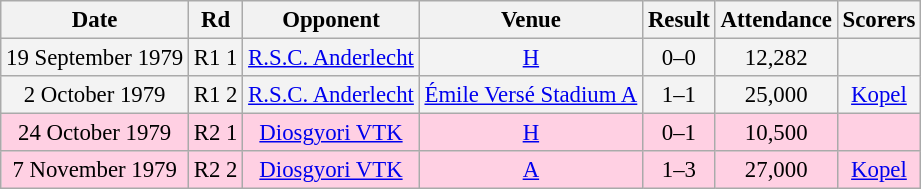<table class="wikitable sortable" style="font-size:95%; text-align:center">
<tr>
<th>Date</th>
<th>Rd</th>
<th>Opponent</th>
<th>Venue</th>
<th>Result</th>
<th>Attendance</th>
<th>Scorers</th>
</tr>
<tr bgcolor = "#f3f3f3">
<td>19 September 1979</td>
<td>R1 1</td>
<td> <a href='#'>R.S.C. Anderlecht</a></td>
<td><a href='#'>H</a></td>
<td>0–0</td>
<td>12,282</td>
<td></td>
</tr>
<tr bgcolor = "#f3f3f3">
<td>2 October 1979</td>
<td>R1 2</td>
<td> <a href='#'>R.S.C. Anderlecht</a></td>
<td><a href='#'>Émile Versé Stadium A</a></td>
<td>1–1</td>
<td>25,000</td>
<td><a href='#'>Kopel</a></td>
</tr>
<tr bgcolor = "#ffd0e3">
<td>24 October 1979</td>
<td>R2 1</td>
<td> <a href='#'>Diosgyori VTK</a></td>
<td><a href='#'>H</a></td>
<td>0–1</td>
<td>10,500</td>
<td></td>
</tr>
<tr bgcolor = "#ffd0e3">
<td>7 November 1979</td>
<td>R2 2</td>
<td> <a href='#'>Diosgyori VTK</a></td>
<td><a href='#'>A</a></td>
<td>1–3</td>
<td>27,000</td>
<td><a href='#'>Kopel</a></td>
</tr>
</table>
